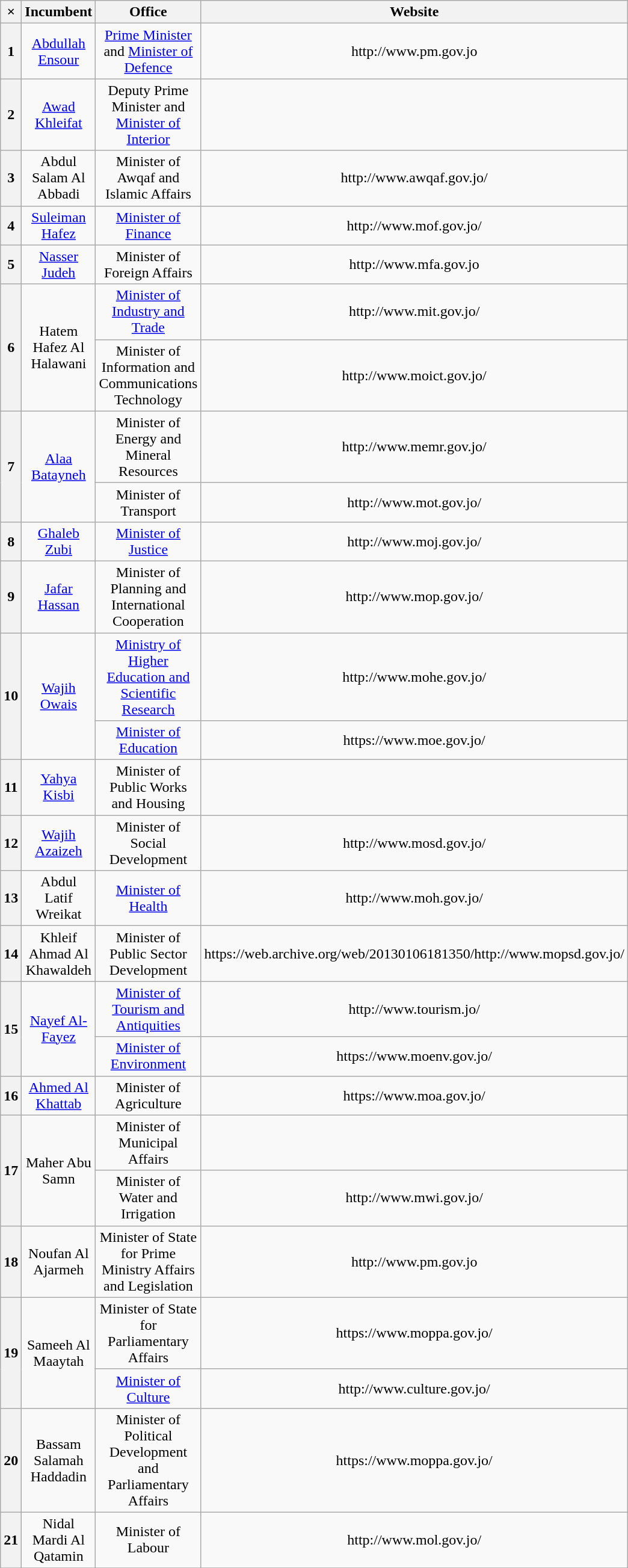<table class="wikitable" style="text-align: center; width:600px; height: 200px;">
<tr>
<th scope="col">×</th>
<th scope="col">Incumbent</th>
<th scope="col">Office</th>
<th scope="col">Website</th>
</tr>
<tr>
<th scope="row">1</th>
<td><a href='#'>Abdullah Ensour</a></td>
<td><a href='#'>Prime Minister</a> and <a href='#'>Minister of Defence</a></td>
<td>http://www.pm.gov.jo</td>
</tr>
<tr>
<th scope="row">2</th>
<td><a href='#'>Awad Khleifat</a></td>
<td>Deputy Prime Minister and <a href='#'>Minister of Interior</a></td>
<td></td>
</tr>
<tr>
<th scope="row">3</th>
<td>Abdul Salam Al Abbadi</td>
<td>Minister of Awqaf and Islamic Affairs</td>
<td>http://www.awqaf.gov.jo/</td>
</tr>
<tr>
<th scope="row">4</th>
<td><a href='#'>Suleiman Hafez</a></td>
<td><a href='#'>Minister of Finance</a></td>
<td>http://www.mof.gov.jo/</td>
</tr>
<tr>
<th scope="row">5</th>
<td><a href='#'>Nasser Judeh</a></td>
<td>Minister of Foreign Affairs</td>
<td>http://www.mfa.gov.jo</td>
</tr>
<tr>
<th scope="row" rowspan="2">6</th>
<td rowspan="2">Hatem Hafez Al Halawani</td>
<td><a href='#'>Minister of Industry and Trade</a></td>
<td>http://www.mit.gov.jo/</td>
</tr>
<tr>
<td>Minister of Information and Communications Technology</td>
<td>http://www.moict.gov.jo/</td>
</tr>
<tr>
<th scope="row" rowspan="2">7</th>
<td rowspan="2"><a href='#'>Alaa Batayneh</a></td>
<td>Minister of Energy and Mineral Resources</td>
<td>http://www.memr.gov.jo/</td>
</tr>
<tr>
<td>Minister of Transport</td>
<td>http://www.mot.gov.jo/</td>
</tr>
<tr>
<th scope="row">8</th>
<td><a href='#'>Ghaleb Zubi</a></td>
<td><a href='#'>Minister of Justice</a></td>
<td>http://www.moj.gov.jo/</td>
</tr>
<tr>
<th scope="row">9</th>
<td><a href='#'>Jafar Hassan</a></td>
<td>Minister of Planning and International Cooperation</td>
<td>http://www.mop.gov.jo/</td>
</tr>
<tr>
<th scope="row" rowspan="2">10</th>
<td rowspan="2"><a href='#'>Wajih Owais</a></td>
<td><a href='#'>Ministry of Higher Education and Scientific Research</a></td>
<td>http://www.mohe.gov.jo/</td>
</tr>
<tr>
<td><a href='#'>Minister of Education</a></td>
<td>https://www.moe.gov.jo/</td>
</tr>
<tr>
<th scope="row">11</th>
<td><a href='#'>Yahya Kisbi</a></td>
<td>Minister of Public Works and Housing</td>
<td></td>
</tr>
<tr>
<th scope="row">12</th>
<td><a href='#'>Wajih Azaizeh</a></td>
<td>Minister of Social Development</td>
<td>http://www.mosd.gov.jo/</td>
</tr>
<tr>
<th scope="row">13</th>
<td>Abdul Latif Wreikat</td>
<td><a href='#'>Minister of Health</a></td>
<td>http://www.moh.gov.jo/</td>
</tr>
<tr>
<th scope="row">14</th>
<td>Khleif Ahmad Al Khawaldeh</td>
<td>Minister of Public Sector Development</td>
<td>https://web.archive.org/web/20130106181350/http://www.mopsd.gov.jo/</td>
</tr>
<tr>
<th scope="row" rowspan="2">15</th>
<td rowspan="2"><a href='#'>Nayef Al-Fayez</a></td>
<td><a href='#'>Minister of Tourism and Antiquities</a></td>
<td>http://www.tourism.jo/</td>
</tr>
<tr>
<td><a href='#'>Minister of Environment</a></td>
<td>https://www.moenv.gov.jo/</td>
</tr>
<tr>
<th scope="row">16</th>
<td><a href='#'>Ahmed Al Khattab</a></td>
<td>Minister of Agriculture</td>
<td>https://www.moa.gov.jo/</td>
</tr>
<tr>
<th scope="row" rowspan="2">17</th>
<td rowspan="2">Maher Abu Samn</td>
<td>Minister of Municipal Affairs</td>
<td></td>
</tr>
<tr>
<td>Minister of Water and Irrigation</td>
<td>http://www.mwi.gov.jo/</td>
</tr>
<tr>
<th scope="row">18</th>
<td>Noufan Al Ajarmeh</td>
<td>Minister of State for Prime Ministry Affairs and Legislation</td>
<td>http://www.pm.gov.jo</td>
</tr>
<tr>
<th scope="row" rowspan="2">19</th>
<td rowspan="2">Sameeh Al Maaytah</td>
<td>Minister of State for Parliamentary Affairs</td>
<td>https://www.moppa.gov.jo/</td>
</tr>
<tr>
<td><a href='#'>Minister of Culture</a></td>
<td>http://www.culture.gov.jo/</td>
</tr>
<tr>
<th scope="row">20</th>
<td>Bassam Salamah Haddadin</td>
<td>Minister of Political Development and Parliamentary Affairs</td>
<td>https://www.moppa.gov.jo/</td>
</tr>
<tr>
<th scope="row">21</th>
<td>Nidal Mardi Al Qatamin</td>
<td>Minister of Labour</td>
<td>http://www.mol.gov.jo/</td>
</tr>
<tr>
</tr>
</table>
